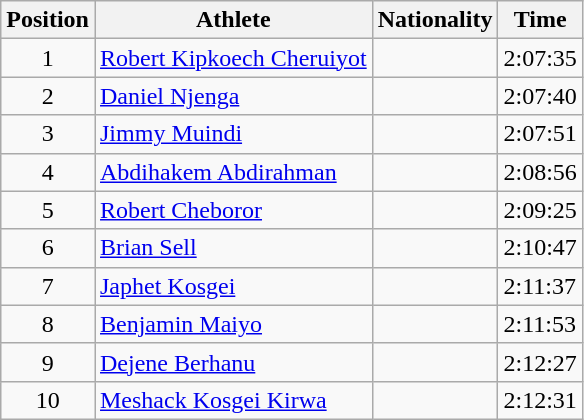<table class="wikitable sortable">
<tr>
<th>Position</th>
<th>Athlete</th>
<th>Nationality</th>
<th>Time</th>
</tr>
<tr>
<td style="text-align:center">1</td>
<td><a href='#'>Robert Kipkoech Cheruiyot</a></td>
<td></td>
<td>2:07:35</td>
</tr>
<tr>
<td style="text-align:center">2</td>
<td><a href='#'>Daniel Njenga</a></td>
<td></td>
<td>2:07:40</td>
</tr>
<tr>
<td style="text-align:center">3</td>
<td><a href='#'>Jimmy Muindi</a></td>
<td></td>
<td>2:07:51</td>
</tr>
<tr>
<td style="text-align:center">4</td>
<td><a href='#'>Abdihakem Abdirahman</a></td>
<td></td>
<td>2:08:56</td>
</tr>
<tr>
<td style="text-align:center">5</td>
<td><a href='#'>Robert Cheboror</a></td>
<td></td>
<td>2:09:25</td>
</tr>
<tr>
<td style="text-align:center">6</td>
<td><a href='#'>Brian Sell</a></td>
<td></td>
<td>2:10:47</td>
</tr>
<tr>
<td style="text-align:center">7</td>
<td><a href='#'>Japhet Kosgei</a></td>
<td></td>
<td>2:11:37</td>
</tr>
<tr>
<td style="text-align:center">8</td>
<td><a href='#'>Benjamin Maiyo</a></td>
<td></td>
<td>2:11:53</td>
</tr>
<tr>
<td style="text-align:center">9</td>
<td><a href='#'>Dejene Berhanu</a></td>
<td></td>
<td>2:12:27</td>
</tr>
<tr>
<td style="text-align:center">10</td>
<td><a href='#'>Meshack Kosgei Kirwa</a></td>
<td></td>
<td>2:12:31</td>
</tr>
</table>
